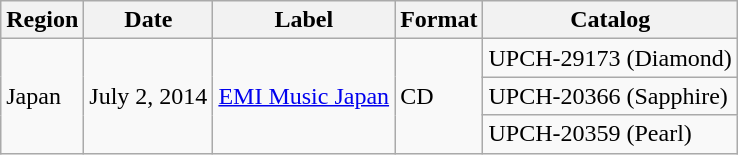<table class="wikitable">
<tr>
<th>Region</th>
<th>Date</th>
<th>Label</th>
<th>Format</th>
<th>Catalog</th>
</tr>
<tr>
<td rowspan="3">Japan</td>
<td rowspan="3">July 2, 2014</td>
<td rowspan="3"><a href='#'>EMI Music Japan</a></td>
<td rowspan="3">CD</td>
<td>UPCH-29173 (Diamond)</td>
</tr>
<tr>
<td>UPCH-20366 (Sapphire)</td>
</tr>
<tr>
<td>UPCH-20359 (Pearl)</td>
</tr>
</table>
